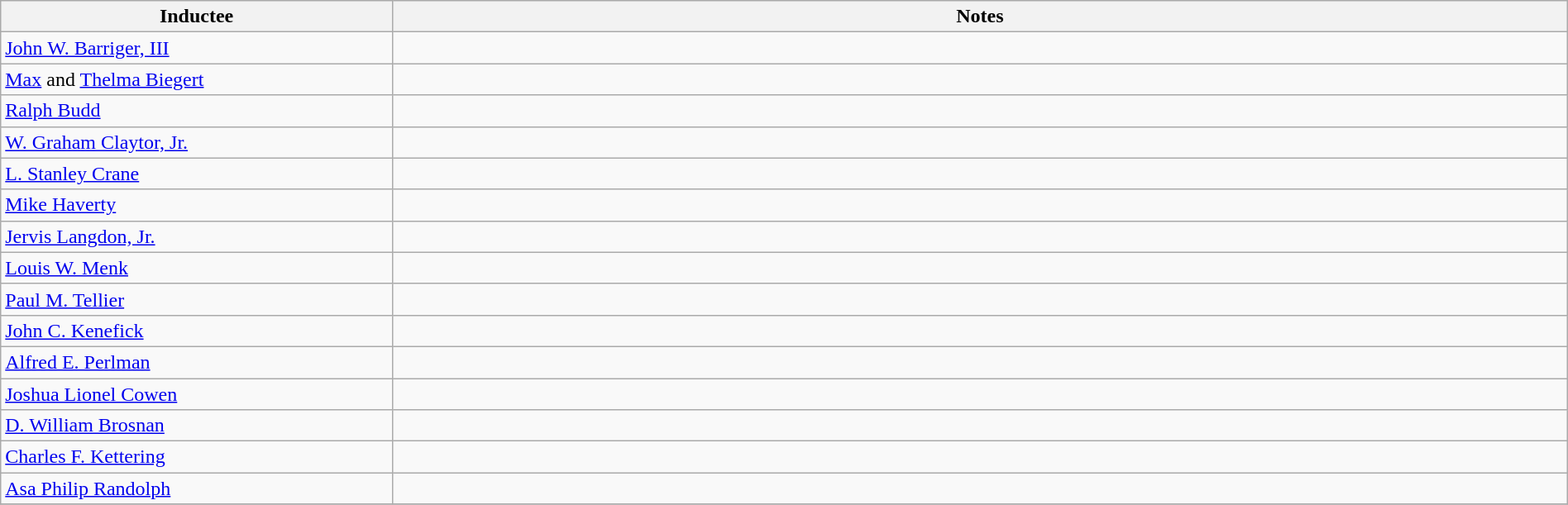<table class="wikitable sortable" width=100%>
<tr>
<th width=25%>Inductee</th>
<th width=75%>Notes</th>
</tr>
<tr>
<td><a href='#'>John W. Barriger, III</a></td>
<td></td>
</tr>
<tr>
<td><a href='#'>Max</a> and <a href='#'>Thelma Biegert</a></td>
<td></td>
</tr>
<tr>
<td><a href='#'>Ralph Budd</a></td>
<td></td>
</tr>
<tr>
<td><a href='#'>W. Graham Claytor, Jr.</a></td>
<td></td>
</tr>
<tr>
<td><a href='#'>L. Stanley Crane</a></td>
<td></td>
</tr>
<tr>
<td><a href='#'>Mike Haverty</a></td>
<td></td>
</tr>
<tr>
<td><a href='#'>Jervis Langdon, Jr.</a></td>
<td></td>
</tr>
<tr>
<td><a href='#'>Louis W. Menk</a></td>
<td></td>
</tr>
<tr>
<td><a href='#'>Paul M. Tellier</a></td>
<td></td>
</tr>
<tr>
<td><a href='#'>John C. Kenefick</a></td>
<td></td>
</tr>
<tr>
<td><a href='#'>Alfred E. Perlman</a></td>
<td></td>
</tr>
<tr>
<td><a href='#'>Joshua Lionel Cowen</a></td>
<td></td>
</tr>
<tr>
<td><a href='#'>D. William Brosnan</a></td>
<td></td>
</tr>
<tr>
<td><a href='#'>Charles F. Kettering</a></td>
<td></td>
</tr>
<tr>
<td><a href='#'>Asa Philip Randolph</a></td>
<td></td>
</tr>
<tr>
</tr>
</table>
